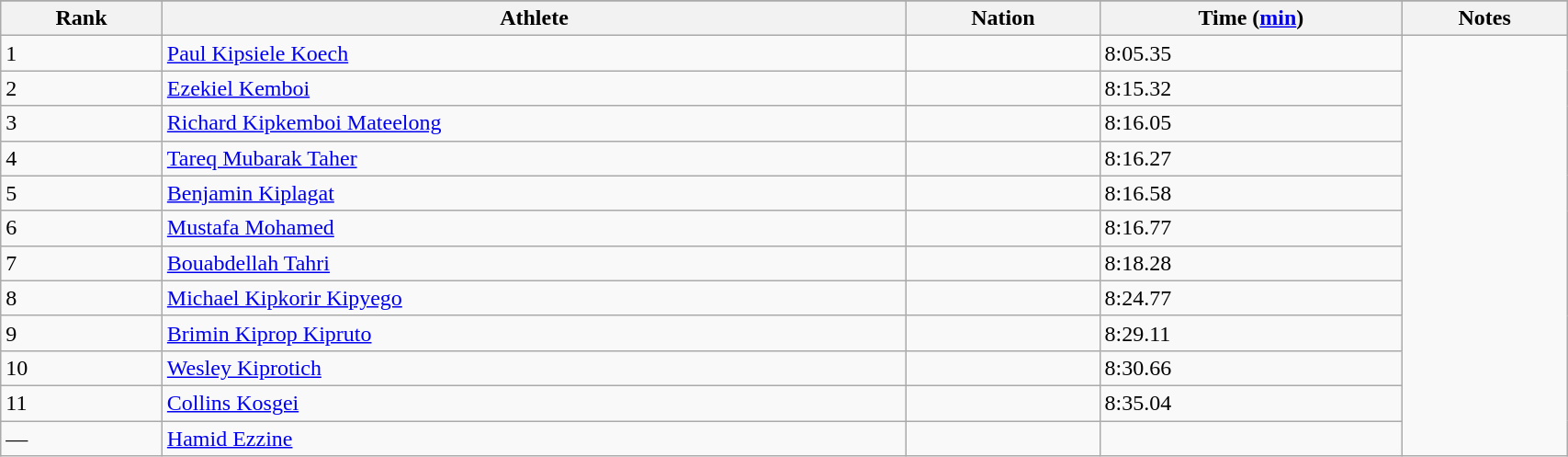<table class="wikitable" width=90%>
<tr>
</tr>
<tr>
<th>Rank</th>
<th>Athlete</th>
<th>Nation</th>
<th>Time (<a href='#'>min</a>)</th>
<th>Notes</th>
</tr>
<tr>
<td>1</td>
<td><a href='#'>Paul Kipsiele Koech</a></td>
<td></td>
<td>8:05.35</td>
</tr>
<tr>
<td>2</td>
<td><a href='#'>Ezekiel Kemboi</a></td>
<td></td>
<td>8:15.32</td>
</tr>
<tr>
<td>3</td>
<td><a href='#'>Richard Kipkemboi Mateelong</a></td>
<td></td>
<td>8:16.05</td>
</tr>
<tr>
<td>4</td>
<td><a href='#'>Tareq Mubarak Taher</a></td>
<td></td>
<td>8:16.27</td>
</tr>
<tr>
<td>5</td>
<td><a href='#'>Benjamin Kiplagat</a></td>
<td></td>
<td>8:16.58</td>
</tr>
<tr>
<td>6</td>
<td><a href='#'>Mustafa Mohamed</a></td>
<td></td>
<td>8:16.77</td>
</tr>
<tr>
<td>7</td>
<td><a href='#'>Bouabdellah Tahri</a></td>
<td></td>
<td>8:18.28</td>
</tr>
<tr>
<td>8</td>
<td><a href='#'>Michael Kipkorir Kipyego</a></td>
<td></td>
<td>8:24.77</td>
</tr>
<tr>
<td>9</td>
<td><a href='#'>Brimin Kiprop Kipruto</a></td>
<td></td>
<td>8:29.11</td>
</tr>
<tr>
<td>10</td>
<td><a href='#'>Wesley Kiprotich</a></td>
<td></td>
<td>8:30.66</td>
</tr>
<tr>
<td>11</td>
<td><a href='#'>Collins Kosgei</a></td>
<td></td>
<td>8:35.04</td>
</tr>
<tr>
<td>—</td>
<td><a href='#'>Hamid Ezzine</a></td>
<td></td>
<td></td>
</tr>
</table>
